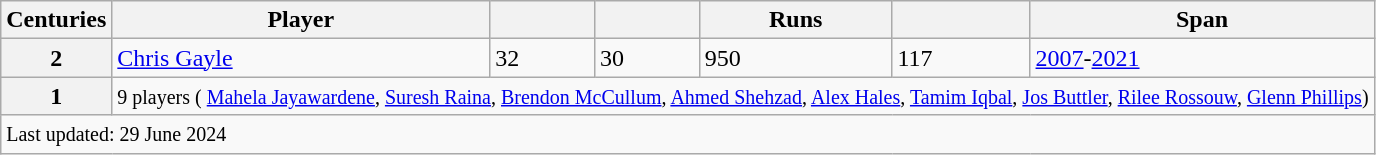<table class="wikitable sortable">
<tr>
<th>Centuries</th>
<th>Player</th>
<th></th>
<th></th>
<th>Runs</th>
<th></th>
<th>Span</th>
</tr>
<tr>
<th>2</th>
<td> <a href='#'>Chris Gayle</a></td>
<td>32</td>
<td>30</td>
<td>950</td>
<td>117</td>
<td><a href='#'>2007</a>-<a href='#'>2021</a></td>
</tr>
<tr>
<th>1</th>
<td colspan="9"><small>9 players ( <a href='#'>Mahela Jayawardene</a>,  <a href='#'>Suresh Raina</a>,  <a href='#'>Brendon McCullum</a>,  <a href='#'>Ahmed Shehzad</a>,  <a href='#'>Alex Hales</a>,  <a href='#'>Tamim Iqbal</a>,  <a href='#'>Jos Buttler</a>,  <a href='#'>Rilee Rossouw</a>,  <a href='#'>Glenn Phillips</a>)</small></td>
</tr>
<tr>
<td colspan="9"><small>Last updated: 29 June 2024</small></td>
</tr>
</table>
